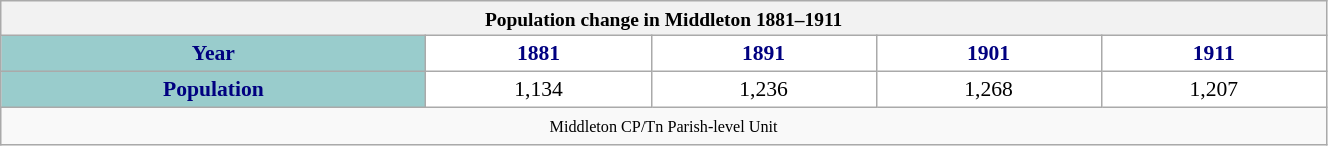<table class="wikitable" style="font-size:90%;width:70%;border:0px;text-align:center;line-height:120%;">
<tr>
<th colspan="12" style="text-align:center;font-size:90%;">Population change in Middleton 1881–1911</th>
</tr>
<tr>
<th style="background: #99CCCC; color: #000080" height="17">Year</th>
<th style="background: #FFFFFF; color:#000080;">1881</th>
<th style="background: #FFFFFF; color:#000080;">1891</th>
<th style="background: #FFFFFF; color:#000080;">1901</th>
<th style="background: #FFFFFF; color:#000080;">1911</th>
</tr>
<tr Align="center">
<th style="background: #99CCCC; color: #000080" height="17">Population</th>
<td style="background: #FFFFFF; color: black;">1,134</td>
<td style="background: #FFFFFF; color: black;">1,236</td>
<td style="background: #FFFFFF; color: black;">1,268</td>
<td style="background: #FFFFFF; color: black;">1,207</td>
</tr>
<tr>
<td colspan="12" style="text-align:center;font-size:90%;"><small>Middleton CP/Tn  Parish-level Unit</small></td>
</tr>
</table>
